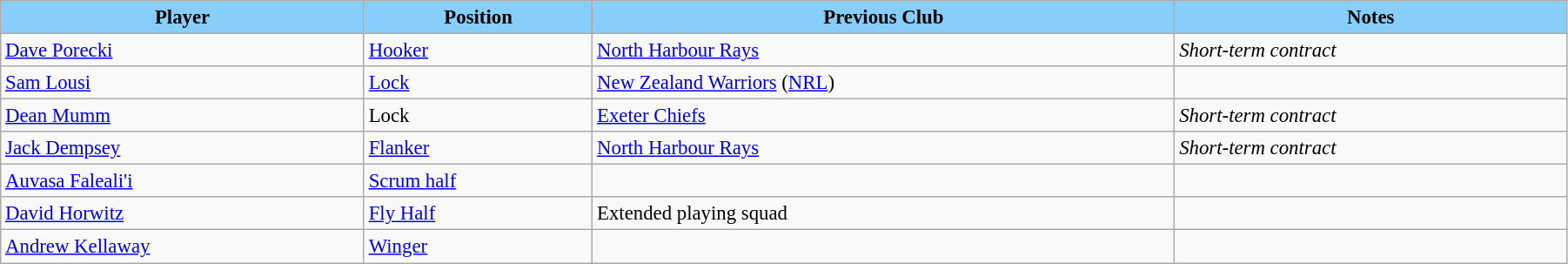<table class="wikitable" style="text-align:left; font-size:95%; width:95%;">
<tr>
<th style="background:#87CEFA;"><span>Player</span></th>
<th style="background:#87CEFA;"><span>Position</span></th>
<th style="background:#87CEFA;"><span>Previous Club</span></th>
<th style="background:#87CEFA;"><span>Notes</span></th>
</tr>
<tr>
<td><a href='#'>Dave Porecki</a></td>
<td><a href='#'>Hooker</a></td>
<td> <a href='#'>North Harbour Rays</a></td>
<td><em>Short-term contract</em></td>
</tr>
<tr>
<td><a href='#'>Sam Lousi</a></td>
<td><a href='#'>Lock</a></td>
<td><a href='#'>New Zealand Warriors</a> (<a href='#'>NRL</a>)</td>
<td></td>
</tr>
<tr>
<td><a href='#'>Dean Mumm</a></td>
<td>Lock</td>
<td> <a href='#'>Exeter Chiefs</a></td>
<td><em>Short-term contract</em></td>
</tr>
<tr>
<td><a href='#'>Jack Dempsey</a></td>
<td><a href='#'>Flanker</a></td>
<td> <a href='#'>North Harbour Rays</a></td>
<td><em>Short-term contract</em></td>
</tr>
<tr>
<td><a href='#'>Auvasa Faleali'i</a></td>
<td><a href='#'>Scrum half</a></td>
<td></td>
<td></td>
</tr>
<tr>
<td><a href='#'>David Horwitz</a></td>
<td><a href='#'>Fly Half</a></td>
<td>Extended playing squad</td>
<td></td>
</tr>
<tr>
<td><a href='#'>Andrew Kellaway</a></td>
<td><a href='#'>Winger</a></td>
<td></td>
<td></td>
</tr>
</table>
